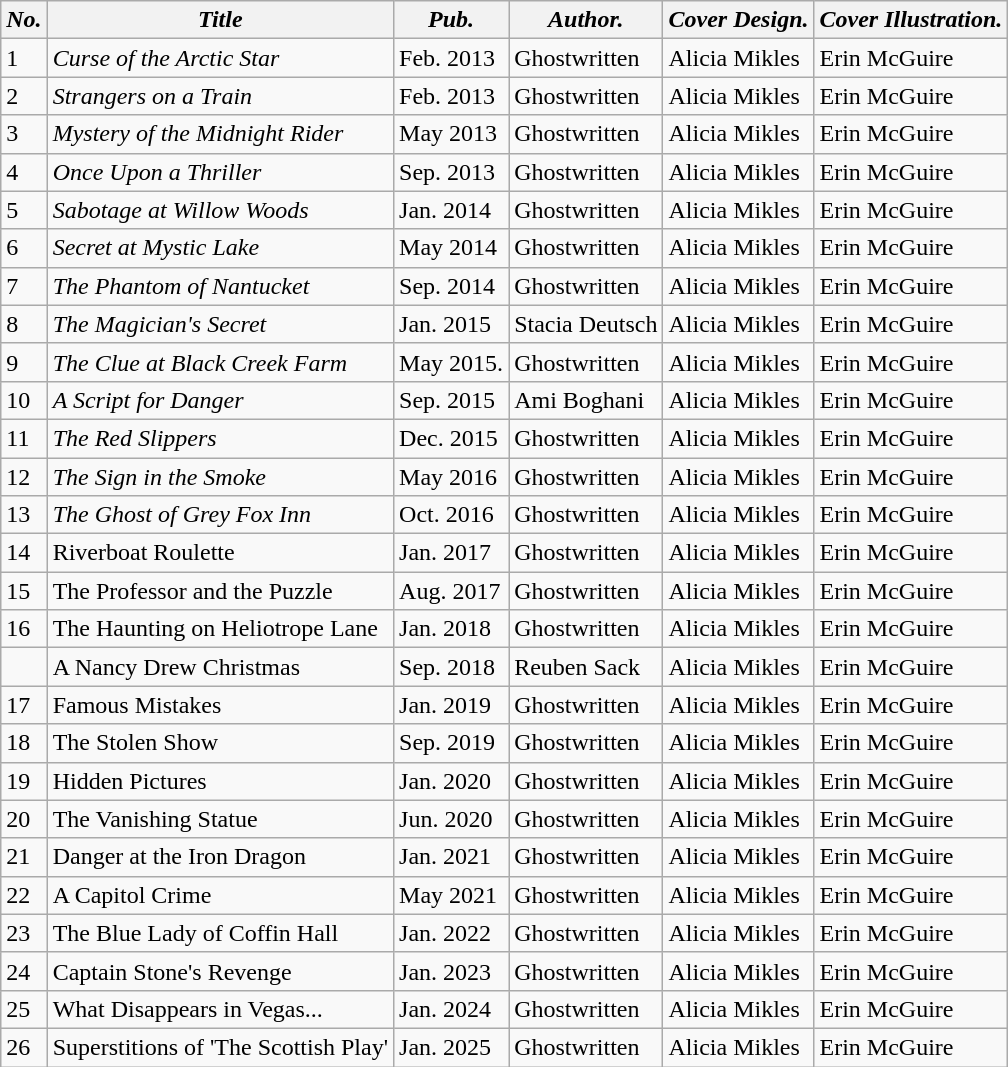<table class="wikitable">
<tr>
<th><em>No.</em></th>
<th><em>Title</em></th>
<th><em>Pub.</em></th>
<th><em>Author.</em></th>
<th><em>Cover Design.</em></th>
<th><em>Cover Illustration.</em></th>
</tr>
<tr>
<td>1</td>
<td><em>Curse of the Arctic Star</em></td>
<td>Feb. 2013</td>
<td>Ghostwritten</td>
<td>Alicia Mikles</td>
<td>Erin McGuire</td>
</tr>
<tr>
<td>2</td>
<td><em>Strangers on a Train</em></td>
<td>Feb. 2013</td>
<td>Ghostwritten</td>
<td>Alicia Mikles</td>
<td>Erin McGuire</td>
</tr>
<tr>
<td>3</td>
<td><em>Mystery of the Midnight Rider</em></td>
<td>May 2013</td>
<td>Ghostwritten</td>
<td>Alicia Mikles</td>
<td>Erin McGuire</td>
</tr>
<tr>
<td>4</td>
<td><em>Once Upon a Thriller</em></td>
<td>Sep. 2013</td>
<td>Ghostwritten</td>
<td>Alicia Mikles</td>
<td>Erin McGuire</td>
</tr>
<tr>
<td>5</td>
<td><em>Sabotage at Willow Woods</em></td>
<td>Jan. 2014</td>
<td>Ghostwritten</td>
<td>Alicia Mikles</td>
<td>Erin McGuire</td>
</tr>
<tr>
<td>6</td>
<td><em>Secret at Mystic Lake</em></td>
<td>May 2014</td>
<td>Ghostwritten</td>
<td>Alicia Mikles</td>
<td>Erin McGuire</td>
</tr>
<tr>
<td>7</td>
<td><em>The Phantom of Nantucket</em></td>
<td>Sep. 2014</td>
<td>Ghostwritten</td>
<td>Alicia Mikles</td>
<td>Erin McGuire</td>
</tr>
<tr>
<td>8</td>
<td><em>The Magician's Secret</em></td>
<td>Jan. 2015</td>
<td>Stacia Deutsch</td>
<td>Alicia Mikles</td>
<td>Erin McGuire</td>
</tr>
<tr>
<td>9</td>
<td><em>The Clue at Black Creek Farm</em></td>
<td>May 2015.</td>
<td>Ghostwritten</td>
<td>Alicia Mikles</td>
<td>Erin McGuire</td>
</tr>
<tr>
<td>10</td>
<td><em>A Script for Danger</em></td>
<td>Sep. 2015</td>
<td>Ami Boghani</td>
<td>Alicia Mikles</td>
<td>Erin McGuire</td>
</tr>
<tr>
<td>11</td>
<td><em>The Red Slippers</em></td>
<td>Dec. 2015</td>
<td>Ghostwritten</td>
<td>Alicia Mikles</td>
<td>Erin McGuire</td>
</tr>
<tr>
<td>12</td>
<td><em>The Sign in the Smoke</em></td>
<td>May 2016</td>
<td>Ghostwritten</td>
<td>Alicia Mikles</td>
<td>Erin McGuire</td>
</tr>
<tr>
<td>13</td>
<td><em>The Ghost of Grey Fox Inn</em></td>
<td>Oct. 2016</td>
<td>Ghostwritten</td>
<td>Alicia Mikles</td>
<td>Erin McGuire</td>
</tr>
<tr>
<td>14</td>
<td>Riverboat Roulette</td>
<td>Jan. 2017</td>
<td>Ghostwritten</td>
<td>Alicia Mikles</td>
<td>Erin McGuire</td>
</tr>
<tr>
<td>15</td>
<td>The Professor and the Puzzle</td>
<td>Aug. 2017</td>
<td>Ghostwritten</td>
<td>Alicia Mikles</td>
<td>Erin McGuire</td>
</tr>
<tr>
<td>16</td>
<td>The Haunting on Heliotrope Lane</td>
<td>Jan. 2018</td>
<td>Ghostwritten</td>
<td>Alicia Mikles</td>
<td>Erin McGuire</td>
</tr>
<tr>
<td></td>
<td>A Nancy Drew Christmas</td>
<td>Sep. 2018</td>
<td>Reuben Sack</td>
<td>Alicia Mikles</td>
<td>Erin McGuire</td>
</tr>
<tr>
<td>17</td>
<td>Famous Mistakes</td>
<td>Jan. 2019</td>
<td>Ghostwritten</td>
<td>Alicia Mikles</td>
<td>Erin McGuire</td>
</tr>
<tr>
<td>18</td>
<td>The Stolen Show</td>
<td>Sep. 2019</td>
<td>Ghostwritten</td>
<td>Alicia Mikles</td>
<td>Erin McGuire</td>
</tr>
<tr>
<td>19</td>
<td>Hidden Pictures</td>
<td>Jan. 2020</td>
<td>Ghostwritten</td>
<td>Alicia Mikles</td>
<td>Erin McGuire</td>
</tr>
<tr>
<td>20</td>
<td>The Vanishing Statue</td>
<td>Jun. 2020</td>
<td>Ghostwritten</td>
<td>Alicia Mikles</td>
<td>Erin McGuire</td>
</tr>
<tr>
<td>21</td>
<td>Danger at the Iron Dragon</td>
<td>Jan. 2021</td>
<td>Ghostwritten</td>
<td>Alicia Mikles</td>
<td>Erin McGuire</td>
</tr>
<tr>
<td>22</td>
<td>A Capitol Crime</td>
<td>May 2021</td>
<td>Ghostwritten</td>
<td>Alicia Mikles</td>
<td>Erin McGuire</td>
</tr>
<tr>
<td>23</td>
<td>The Blue Lady of Coffin Hall</td>
<td>Jan. 2022</td>
<td>Ghostwritten</td>
<td>Alicia Mikles</td>
<td>Erin McGuire</td>
</tr>
<tr>
<td>24</td>
<td>Captain Stone's Revenge</td>
<td>Jan. 2023</td>
<td>Ghostwritten</td>
<td>Alicia Mikles</td>
<td>Erin McGuire</td>
</tr>
<tr>
<td>25</td>
<td>What Disappears in Vegas...</td>
<td>Jan. 2024</td>
<td>Ghostwritten</td>
<td>Alicia Mikles</td>
<td>Erin McGuire</td>
</tr>
<tr>
<td>26</td>
<td>Superstitions of 'The Scottish Play'</td>
<td>Jan. 2025</td>
<td>Ghostwritten</td>
<td>Alicia Mikles</td>
<td>Erin McGuire</td>
</tr>
</table>
